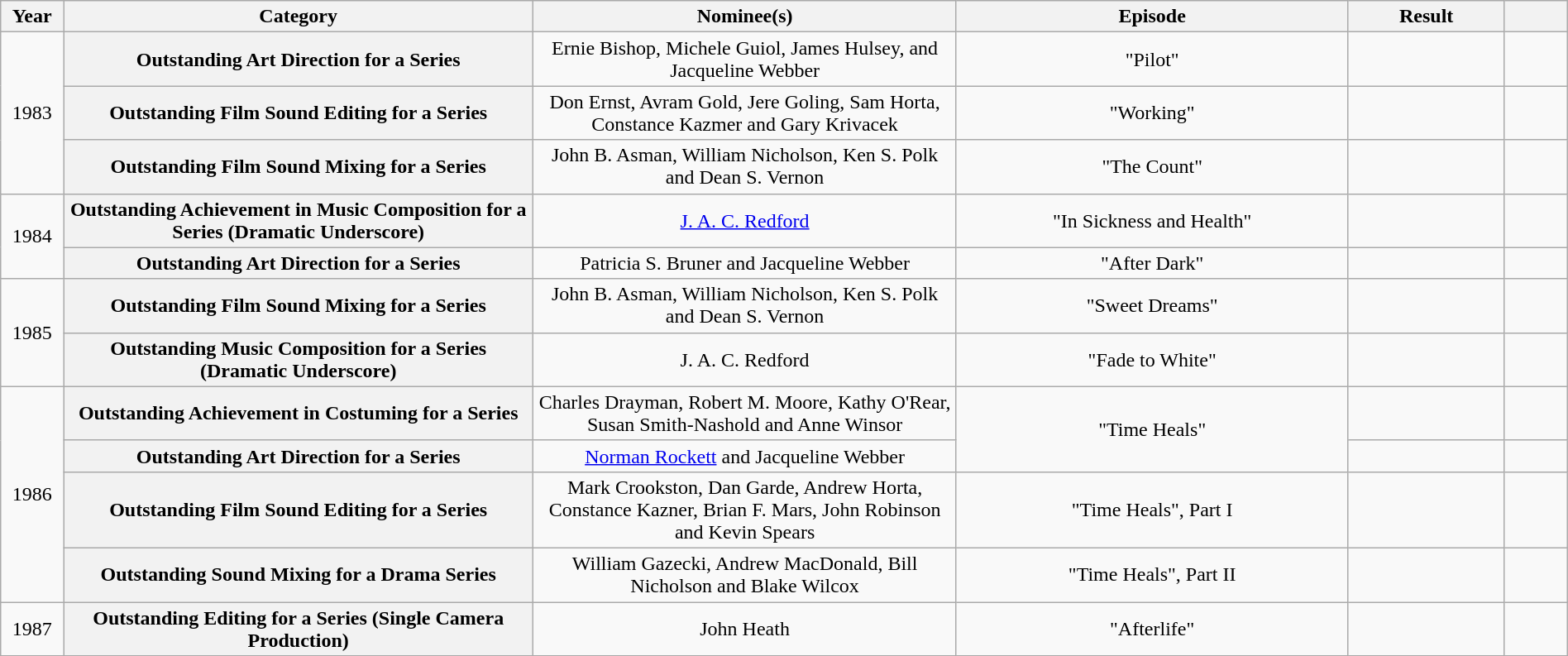<table class="wikitable plainrowheaders" style="text-align:center" width=100%>
<tr>
<th scope="col" width="4%">Year</th>
<th scope="col" width="30%">Category</th>
<th scope="col" width="27%">Nominee(s)</th>
<th scope="col" width="25%">Episode</th>
<th scope="col" width="10%">Result</th>
<th scope="col" width="4%"></th>
</tr>
<tr>
<td rowspan="3">1983</td>
<th scope="row" style="text-align:center">Outstanding Art Direction for a Series</th>
<td>Ernie Bishop, Michele Guiol, James Hulsey, and Jacqueline Webber</td>
<td>"Pilot"</td>
<td></td>
<td></td>
</tr>
<tr>
<th scope="row" style="text-align:center">Outstanding Film Sound Editing for a Series</th>
<td>Don Ernst, Avram Gold, Jere Goling, Sam Horta, Constance Kazmer and Gary Krivacek</td>
<td>"Working"</td>
<td></td>
<td></td>
</tr>
<tr>
<th scope="row" style="text-align:center">Outstanding Film Sound Mixing for a Series</th>
<td>John B. Asman, William Nicholson, Ken S. Polk and Dean S. Vernon</td>
<td>"The Count"</td>
<td></td>
<td></td>
</tr>
<tr>
<td rowspan="2">1984</td>
<th scope="row" style="text-align:center">Outstanding Achievement in Music Composition for a Series (Dramatic Underscore)</th>
<td><a href='#'>J. A. C. Redford</a></td>
<td>"In Sickness and Health"</td>
<td></td>
<td></td>
</tr>
<tr>
<th scope="row" style="text-align:center">Outstanding Art Direction for a Series</th>
<td>Patricia S. Bruner and Jacqueline Webber</td>
<td>"After Dark"</td>
<td></td>
<td></td>
</tr>
<tr>
<td rowspan="2">1985</td>
<th scope="row" style="text-align:center">Outstanding Film Sound Mixing for a Series</th>
<td>John B. Asman, William Nicholson, Ken S. Polk and Dean S. Vernon</td>
<td>"Sweet Dreams"</td>
<td></td>
<td></td>
</tr>
<tr>
<th scope="row" style="text-align:center">Outstanding Music Composition for a Series (Dramatic Underscore)</th>
<td>J. A. C. Redford</td>
<td>"Fade to White"</td>
<td></td>
<td></td>
</tr>
<tr>
<td rowspan="4">1986</td>
<th scope="row" style="text-align:center">Outstanding Achievement in Costuming for a Series</th>
<td>Charles Drayman, Robert M. Moore, Kathy O'Rear, Susan Smith-Nashold and Anne Winsor</td>
<td rowspan="2">"Time Heals"</td>
<td></td>
<td></td>
</tr>
<tr>
<th scope="row" style="text-align:center">Outstanding Art Direction for a Series</th>
<td><a href='#'>Norman Rockett</a> and Jacqueline Webber</td>
<td></td>
<td></td>
</tr>
<tr>
<th scope="row" style="text-align:center">Outstanding Film Sound Editing for a Series</th>
<td>Mark Crookston, Dan Garde, Andrew Horta, Constance Kazner, Brian F. Mars, John Robinson and Kevin Spears</td>
<td>"Time Heals", Part I</td>
<td></td>
<td></td>
</tr>
<tr>
<th scope="row" style="text-align:center">Outstanding Sound Mixing for a Drama Series</th>
<td>William Gazecki, Andrew MacDonald, Bill Nicholson and Blake Wilcox</td>
<td>"Time Heals", Part II</td>
<td></td>
<td></td>
</tr>
<tr>
<td>1987</td>
<th scope="row" style="text-align:center">Outstanding Editing for a Series (Single Camera Production)</th>
<td>John Heath</td>
<td>"Afterlife"</td>
<td></td>
<td></td>
</tr>
<tr>
</tr>
</table>
